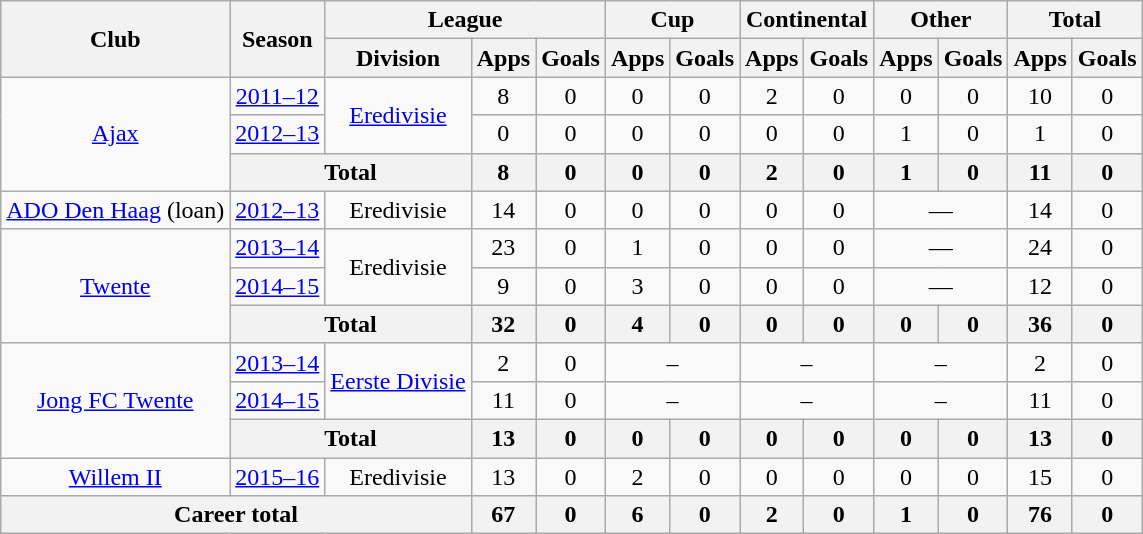<table class="wikitable" style="text-align:center">
<tr>
<th rowspan="2">Club</th>
<th rowspan="2">Season</th>
<th colspan="3">League</th>
<th colspan="2">Cup</th>
<th colspan="2">Continental</th>
<th colspan="2">Other</th>
<th colspan="2">Total</th>
</tr>
<tr>
<th>Division</th>
<th>Apps</th>
<th>Goals</th>
<th>Apps</th>
<th>Goals</th>
<th>Apps</th>
<th>Goals</th>
<th>Apps</th>
<th>Goals</th>
<th>Apps</th>
<th>Goals</th>
</tr>
<tr>
<td rowspan="3"><a href='#'>Ajax</a></td>
<td><a href='#'>2011–12</a></td>
<td rowspan="2"><a href='#'>Eredivisie</a></td>
<td>8</td>
<td>0</td>
<td>0</td>
<td>0</td>
<td>2</td>
<td>0</td>
<td>0</td>
<td>0</td>
<td>10</td>
<td>0</td>
</tr>
<tr>
<td><a href='#'>2012–13</a></td>
<td>0</td>
<td>0</td>
<td>0</td>
<td>0</td>
<td>0</td>
<td>0</td>
<td>1</td>
<td>0</td>
<td>1</td>
<td>0</td>
</tr>
<tr>
<th colspan="2">Total</th>
<th>8</th>
<th>0</th>
<th>0</th>
<th>0</th>
<th>2</th>
<th>0</th>
<th>1</th>
<th>0</th>
<th>11</th>
<th>0</th>
</tr>
<tr>
<td><a href='#'>ADO Den Haag</a> (loan)</td>
<td><a href='#'>2012–13</a></td>
<td>Eredivisie</td>
<td>14</td>
<td>0</td>
<td>0</td>
<td>0</td>
<td>0</td>
<td>0</td>
<td colspan="2">—</td>
<td>14</td>
<td>0</td>
</tr>
<tr>
<td rowspan="3"><a href='#'>Twente</a></td>
<td><a href='#'>2013–14</a></td>
<td rowspan="2">Eredivisie</td>
<td>23</td>
<td>0</td>
<td>1</td>
<td>0</td>
<td>0</td>
<td>0</td>
<td colspan="2">—</td>
<td>24</td>
<td>0</td>
</tr>
<tr>
<td><a href='#'>2014–15</a></td>
<td>9</td>
<td>0</td>
<td>3</td>
<td>0</td>
<td>0</td>
<td>0</td>
<td colspan="2">—</td>
<td>12</td>
<td>0</td>
</tr>
<tr>
<th colspan="2">Total</th>
<th>32</th>
<th>0</th>
<th>4</th>
<th>0</th>
<th>0</th>
<th>0</th>
<th>0</th>
<th>0</th>
<th>36</th>
<th>0</th>
</tr>
<tr>
<td rowspan="3"><a href='#'>Jong FC Twente</a></td>
<td><a href='#'>2013–14</a></td>
<td rowspan="2"><a href='#'>Eerste Divisie</a></td>
<td>2</td>
<td>0</td>
<td colspan="2">–</td>
<td colspan="2">–</td>
<td colspan="2">–</td>
<td>2</td>
<td>0</td>
</tr>
<tr>
<td><a href='#'>2014–15</a></td>
<td>11</td>
<td>0</td>
<td colspan="2">–</td>
<td colspan="2">–</td>
<td colspan="2">–</td>
<td>11</td>
<td>0</td>
</tr>
<tr>
<th colspan="2">Total</th>
<th>13</th>
<th>0</th>
<th>0</th>
<th>0</th>
<th>0</th>
<th>0</th>
<th>0</th>
<th>0</th>
<th>13</th>
<th>0</th>
</tr>
<tr>
<td><a href='#'>Willem II</a></td>
<td><a href='#'>2015–16</a></td>
<td>Eredivisie</td>
<td>13</td>
<td>0</td>
<td>2</td>
<td>0</td>
<td>0</td>
<td>0</td>
<td>0</td>
<td>0</td>
<td>15</td>
<td>0</td>
</tr>
<tr>
<th colspan="3">Career total</th>
<th>67</th>
<th>0</th>
<th>6</th>
<th>0</th>
<th>2</th>
<th>0</th>
<th>1</th>
<th>0</th>
<th>76</th>
<th>0</th>
</tr>
</table>
